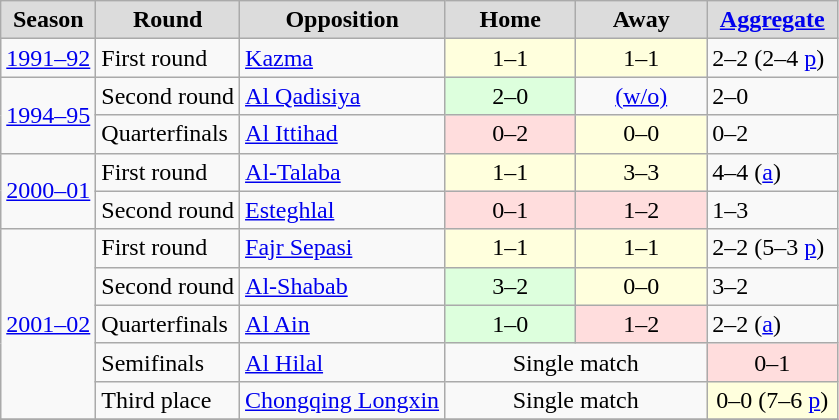<table class="sortable plainrowheaders wikitable">
<tr>
<th style="background:#DCDCDC">Season</th>
<th style="background:#DCDCDC">Round</th>
<th style="background:#DCDCDC">Opposition</th>
<th width="80" style="background:#DCDCDC">Home</th>
<th width="80" style="background:#DCDCDC">Away</th>
<th width="80" style="background:#DCDCDC"><a href='#'>Aggregate</a></th>
</tr>
<tr>
<td><a href='#'>1991–92</a></td>
<td align=left>First round</td>
<td align=left> <a href='#'>Kazma</a></td>
<td style="background:#ffd; text-align:center">1–1</td>
<td style="background:#ffd; text-align:center">1–1</td>
<td>2–2 (2–4 <a href='#'>p</a>)</td>
</tr>
<tr>
<td rowspan="2"><a href='#'>1994–95</a></td>
<td align=left>Second round</td>
<td align=left> <a href='#'>Al Qadisiya</a></td>
<td style="background:#dfd; text-align:center">2–0</td>
<td align=center><a href='#'>(w/o)</a></td>
<td>2–0</td>
</tr>
<tr>
<td align=left>Quarterfinals</td>
<td align=left> <a href='#'>Al Ittihad</a></td>
<td style="background:#fdd; text-align:center">0–2</td>
<td style="background:#ffd; text-align:center">0–0</td>
<td>0–2</td>
</tr>
<tr>
<td rowspan="2"><a href='#'>2000–01</a></td>
<td align=left>First round</td>
<td align=left> <a href='#'>Al-Talaba</a></td>
<td style="background:#ffd; text-align:center">1–1</td>
<td style="background:#ffd; text-align:center">3–3</td>
<td>4–4 (<a href='#'>a</a>)</td>
</tr>
<tr>
<td align=left>Second round</td>
<td align=left> <a href='#'>Esteghlal</a></td>
<td style="background:#fdd; text-align:center">0–1</td>
<td style="background:#fdd; text-align:center">1–2</td>
<td>1–3</td>
</tr>
<tr>
<td rowspan="5"><a href='#'>2001–02</a></td>
<td align=left>First round</td>
<td align=left> <a href='#'>Fajr Sepasi</a></td>
<td style="background:#ffd; text-align:center">1–1</td>
<td style="background:#ffd; text-align:center">1–1</td>
<td>2–2 (5–3 <a href='#'>p</a>)</td>
</tr>
<tr>
<td align=left>Second round</td>
<td align=left> <a href='#'>Al-Shabab</a></td>
<td style="background:#dfd; text-align:center">3–2</td>
<td style="background:#ffd; text-align:center">0–0</td>
<td>3–2</td>
</tr>
<tr>
<td align=left>Quarterfinals</td>
<td align=left> <a href='#'>Al Ain</a></td>
<td style="background:#dfd; text-align:center">1–0</td>
<td style="background:#fdd; text-align:center">1–2</td>
<td>2–2 (<a href='#'>a</a>)</td>
</tr>
<tr>
<td align=left>Semifinals</td>
<td align=left> <a href='#'>Al Hilal</a></td>
<td align=center colspan="2">Single match</td>
<td style="background:#fdd; text-align:center">0–1</td>
</tr>
<tr>
<td align=left>Third place</td>
<td align=left> <a href='#'>Chongqing Longxin</a></td>
<td align=center colspan="2">Single match</td>
<td style="background:#ffd; text-align:center">0–0 (7–6 <a href='#'>p</a>)</td>
</tr>
<tr>
</tr>
</table>
